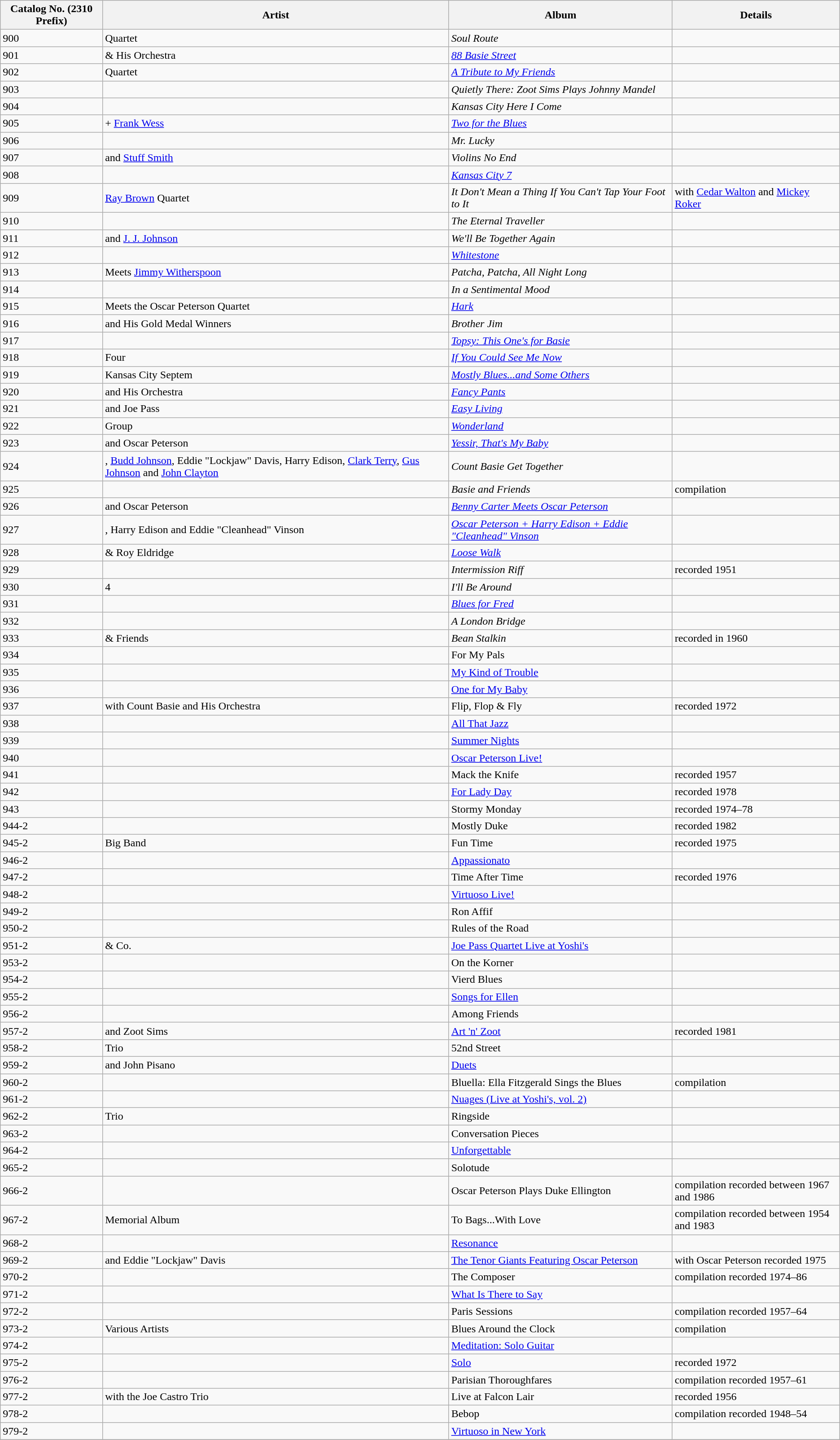<table class="wikitable sortable">
<tr>
<th>Catalog No. (2310 Prefix)</th>
<th>Artist</th>
<th>Album</th>
<th>Details</th>
</tr>
<tr>
<td>900</td>
<td> Quartet</td>
<td><em>Soul Route</em></td>
<td></td>
</tr>
<tr>
<td>901</td>
<td> & His Orchestra</td>
<td><em><a href='#'>88 Basie Street</a></em></td>
<td></td>
</tr>
<tr>
<td>902</td>
<td> Quartet</td>
<td><em><a href='#'>A Tribute to My Friends</a></em></td>
<td></td>
</tr>
<tr>
<td>903</td>
<td></td>
<td><em>Quietly There: Zoot Sims Plays Johnny Mandel</em></td>
<td></td>
</tr>
<tr>
<td>904</td>
<td></td>
<td><em>Kansas City Here I Come</em></td>
<td></td>
</tr>
<tr>
<td>905</td>
<td> + <a href='#'>Frank Wess</a></td>
<td><em><a href='#'>Two for the Blues</a></em></td>
<td></td>
</tr>
<tr>
<td>906</td>
<td></td>
<td><em>Mr. Lucky</em></td>
<td></td>
</tr>
<tr>
<td>907</td>
<td> and <a href='#'>Stuff Smith</a></td>
<td><em>Violins No End</em></td>
<td></td>
</tr>
<tr>
<td>908</td>
<td></td>
<td><em><a href='#'>Kansas City 7</a></em></td>
<td></td>
</tr>
<tr>
<td>909</td>
<td> <a href='#'>Ray Brown</a> Quartet</td>
<td><em>It Don't Mean a Thing If You Can't Tap Your Foot to It</em></td>
<td>with <a href='#'>Cedar Walton</a> and <a href='#'>Mickey Roker</a></td>
</tr>
<tr>
<td>910</td>
<td></td>
<td><em>The Eternal Traveller</em></td>
<td></td>
</tr>
<tr>
<td>911</td>
<td> and <a href='#'>J. J. Johnson</a></td>
<td><em>We'll Be Together Again</em></td>
<td></td>
</tr>
<tr>
<td>912</td>
<td></td>
<td><em><a href='#'>Whitestone</a></em></td>
<td></td>
</tr>
<tr>
<td>913</td>
<td> Meets <a href='#'>Jimmy Witherspoon</a></td>
<td><em>Patcha, Patcha, All Night Long</em></td>
<td></td>
</tr>
<tr>
<td>914</td>
<td></td>
<td><em>In a Sentimental Mood</em></td>
<td></td>
</tr>
<tr>
<td>915</td>
<td> Meets the Oscar Peterson Quartet</td>
<td><em><a href='#'>Hark</a></em></td>
<td></td>
</tr>
<tr>
<td>916</td>
<td> and His Gold Medal Winners</td>
<td><em>Brother Jim</em></td>
<td></td>
</tr>
<tr>
<td>917</td>
<td></td>
<td><em><a href='#'>Topsy: This One's for Basie</a></em></td>
<td></td>
</tr>
<tr>
<td>918</td>
<td> Four</td>
<td><em><a href='#'>If You Could See Me Now</a></em></td>
<td></td>
</tr>
<tr>
<td>919</td>
<td> Kansas City Septem</td>
<td><em><a href='#'>Mostly Blues...and Some Others</a></em></td>
<td></td>
</tr>
<tr>
<td>920</td>
<td> and His Orchestra</td>
<td><em><a href='#'>Fancy Pants</a></em></td>
<td></td>
</tr>
<tr>
<td>921</td>
<td> and Joe Pass</td>
<td><em><a href='#'>Easy Living</a></em></td>
<td></td>
</tr>
<tr>
<td>922</td>
<td> Group</td>
<td><em><a href='#'>Wonderland</a></em></td>
<td></td>
</tr>
<tr>
<td>923</td>
<td> and Oscar Peterson</td>
<td><em><a href='#'>Yessir, That's My Baby</a></em></td>
<td></td>
</tr>
<tr>
<td>924</td>
<td>, <a href='#'>Budd Johnson</a>, Eddie "Lockjaw" Davis, Harry Edison, <a href='#'>Clark Terry</a>, <a href='#'>Gus Johnson</a> and <a href='#'>John Clayton</a></td>
<td><em>Count Basie Get Together</em></td>
<td></td>
</tr>
<tr>
<td>925</td>
<td></td>
<td><em>Basie and Friends</em></td>
<td>compilation</td>
</tr>
<tr>
<td>926</td>
<td> and Oscar Peterson</td>
<td><em><a href='#'>Benny Carter Meets Oscar Peterson</a></em></td>
<td></td>
</tr>
<tr>
<td>927</td>
<td>, Harry Edison and Eddie "Cleanhead" Vinson</td>
<td><em><a href='#'>Oscar Peterson + Harry Edison + Eddie "Cleanhead" Vinson</a></em></td>
<td></td>
</tr>
<tr>
<td>928</td>
<td> & Roy Eldridge</td>
<td><em><a href='#'>Loose Walk</a></em></td>
<td></td>
</tr>
<tr>
<td>929</td>
<td></td>
<td><em>Intermission Riff</em></td>
<td>recorded 1951</td>
</tr>
<tr>
<td>930</td>
<td> 4</td>
<td><em>I'll Be Around</em></td>
<td></td>
</tr>
<tr>
<td>931</td>
<td></td>
<td><em><a href='#'>Blues for Fred</a></em></td>
<td></td>
</tr>
<tr>
<td>932</td>
<td></td>
<td><em>A London Bridge</em></td>
<td></td>
</tr>
<tr>
<td>933</td>
<td> & Friends</td>
<td><em>Bean Stalkin<strong></td>
<td>recorded in 1960</td>
</tr>
<tr>
<td>934</td>
<td></td>
<td></em>For My Pals<em></td>
<td></td>
</tr>
<tr>
<td>935</td>
<td></td>
<td></em><a href='#'>My Kind of Trouble</a><em></td>
<td></td>
</tr>
<tr>
<td>936</td>
<td></td>
<td></em><a href='#'>One for My Baby</a><em></td>
<td></td>
</tr>
<tr>
<td>937</td>
<td> with Count Basie and His Orchestra</td>
<td></em>Flip, Flop & Fly<em></td>
<td>recorded 1972</td>
</tr>
<tr>
<td>938</td>
<td></td>
<td></em><a href='#'>All That Jazz</a><em></td>
<td></td>
</tr>
<tr>
<td>939</td>
<td></td>
<td></em><a href='#'>Summer Nights</a><em></td>
<td></td>
</tr>
<tr>
<td>940</td>
<td></td>
<td></em><a href='#'>Oscar Peterson Live!</a><em></td>
<td></td>
</tr>
<tr>
<td>941</td>
<td></td>
<td></em>Mack the Knife<em></td>
<td>recorded 1957</td>
</tr>
<tr>
<td>942</td>
<td></td>
<td></em><a href='#'>For Lady Day</a><em></td>
<td>recorded 1978</td>
</tr>
<tr>
<td>943</td>
<td></td>
<td></em>Stormy Monday<em></td>
<td>recorded 1974–78</td>
</tr>
<tr>
<td>944-2</td>
<td></td>
<td></em>Mostly Duke<em></td>
<td>recorded 1982</td>
</tr>
<tr>
<td>945-2</td>
<td> Big Band</td>
<td></em>Fun Time<em></td>
<td>recorded 1975</td>
</tr>
<tr>
<td>946-2</td>
<td></td>
<td></em><a href='#'>Appassionato</a><em></td>
<td></td>
</tr>
<tr>
<td>947-2</td>
<td></td>
<td></em>Time After Time<em></td>
<td>recorded 1976</td>
</tr>
<tr>
<td>948-2</td>
<td></td>
<td></em><a href='#'>Virtuoso Live!</a><em></td>
<td></td>
</tr>
<tr>
<td>949-2</td>
<td></td>
<td></em>Ron Affif<em></td>
<td></td>
</tr>
<tr>
<td>950-2</td>
<td></td>
<td></em>Rules of the Road<em></td>
<td></td>
</tr>
<tr>
<td>951-2</td>
<td> & Co.</td>
<td></em><a href='#'>Joe Pass Quartet Live at Yoshi's</a><em></td>
<td></td>
</tr>
<tr>
<td>953-2</td>
<td></td>
<td></em>On the Korner<em></td>
<td></td>
</tr>
<tr>
<td>954-2</td>
<td></td>
<td></em>Vierd Blues<em></td>
<td></td>
</tr>
<tr>
<td>955-2</td>
<td></td>
<td></em><a href='#'>Songs for Ellen</a><em></td>
<td></td>
</tr>
<tr>
<td>956-2</td>
<td></td>
<td></em>Among Friends<em></td>
<td></td>
</tr>
<tr>
<td>957-2</td>
<td> and Zoot Sims</td>
<td></em><a href='#'>Art 'n' Zoot</a><em></td>
<td>recorded 1981</td>
</tr>
<tr>
<td>958-2</td>
<td> Trio</td>
<td></em>52nd Street<em></td>
<td></td>
</tr>
<tr>
<td>959-2</td>
<td>and John Pisano</td>
<td></em><a href='#'>Duets</a><em></td>
<td></td>
</tr>
<tr>
<td>960-2</td>
<td></td>
<td></em>Bluella: Ella Fitzgerald Sings the Blues<em></td>
<td>compilation</td>
</tr>
<tr>
<td>961-2</td>
<td></td>
<td></em><a href='#'>Nuages (Live at Yoshi's, vol. 2)</a><em></td>
<td></td>
</tr>
<tr>
<td>962-2</td>
<td> Trio</td>
<td></em>Ringside<em></td>
<td></td>
</tr>
<tr>
<td>963-2</td>
<td></td>
<td></em>Conversation Pieces<em></td>
<td></td>
</tr>
<tr>
<td>964-2</td>
<td></td>
<td></em><a href='#'>Unforgettable</a><em></td>
<td></td>
</tr>
<tr>
<td>965-2</td>
<td></td>
<td></em>Solotude<em></td>
<td></td>
</tr>
<tr>
<td>966-2</td>
<td></td>
<td></em>Oscar Peterson Plays Duke Ellington<em></td>
<td>compilation recorded between 1967 and 1986</td>
</tr>
<tr>
<td>967-2</td>
<td> Memorial Album</td>
<td></em>To Bags...With Love<em></td>
<td>compilation recorded between 1954 and 1983</td>
</tr>
<tr>
<td>968-2</td>
<td></td>
<td></em><a href='#'>Resonance</a><em></td>
<td></td>
</tr>
<tr>
<td>969-2</td>
<td> and Eddie "Lockjaw" Davis</td>
<td></em><a href='#'>The Tenor Giants Featuring Oscar Peterson</a><em></td>
<td>with Oscar Peterson recorded 1975</td>
</tr>
<tr>
<td>970-2</td>
<td></td>
<td></em>The Composer<em></td>
<td>compilation recorded 1974–86</td>
</tr>
<tr>
<td>971-2</td>
<td></td>
<td></em><a href='#'>What Is There to Say</a><em></td>
<td></td>
</tr>
<tr>
<td>972-2</td>
<td></td>
<td></em>Paris Sessions<em></td>
<td>compilation recorded 1957–64</td>
</tr>
<tr>
<td>973-2</td>
<td>Various Artists</td>
<td></em>Blues Around the Clock<em></td>
<td>compilation</td>
</tr>
<tr>
<td>974-2</td>
<td></td>
<td></em><a href='#'>Meditation: Solo Guitar</a><em></td>
<td></td>
</tr>
<tr>
<td>975-2</td>
<td></td>
<td></em><a href='#'>Solo</a><em></td>
<td>recorded 1972</td>
</tr>
<tr>
<td>976-2</td>
<td></td>
<td></em>Parisian Thoroughfares<em></td>
<td>compilation recorded 1957–61</td>
</tr>
<tr>
<td>977-2</td>
<td> with the Joe Castro Trio</td>
<td></em>Live at Falcon Lair<em></td>
<td>recorded 1956</td>
</tr>
<tr>
<td>978-2</td>
<td></td>
<td></em>Bebop<em></td>
<td>compilation recorded 1948–54</td>
</tr>
<tr>
<td>979-2</td>
<td></td>
<td></em><a href='#'>Virtuoso in New York</a><em></td>
<td></td>
</tr>
<tr>
</tr>
</table>
